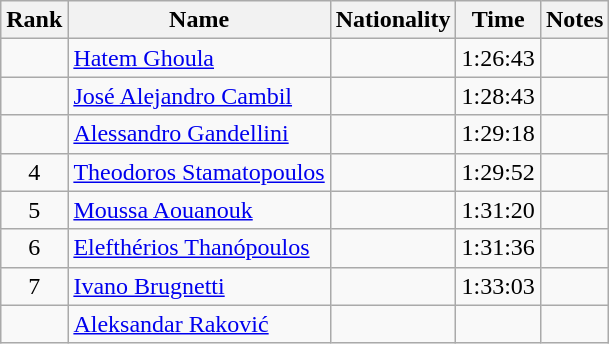<table class="wikitable sortable" style="text-align:center">
<tr>
<th>Rank</th>
<th>Name</th>
<th>Nationality</th>
<th>Time</th>
<th>Notes</th>
</tr>
<tr>
<td></td>
<td align=left><a href='#'>Hatem Ghoula</a></td>
<td align=left></td>
<td>1:26:43</td>
<td></td>
</tr>
<tr>
<td></td>
<td align=left><a href='#'>José Alejandro Cambil</a></td>
<td align=left></td>
<td>1:28:43</td>
<td></td>
</tr>
<tr>
<td></td>
<td align=left><a href='#'>Alessandro Gandellini</a></td>
<td align=left></td>
<td>1:29:18</td>
<td></td>
</tr>
<tr>
<td>4</td>
<td align=left><a href='#'>Theodoros Stamatopoulos</a></td>
<td align=left></td>
<td>1:29:52</td>
<td></td>
</tr>
<tr>
<td>5</td>
<td align=left><a href='#'>Moussa Aouanouk</a></td>
<td align=left></td>
<td>1:31:20</td>
<td></td>
</tr>
<tr>
<td>6</td>
<td align=left><a href='#'>Elefthérios Thanópoulos</a></td>
<td align=left></td>
<td>1:31:36</td>
<td></td>
</tr>
<tr>
<td>7</td>
<td align=left><a href='#'>Ivano Brugnetti</a></td>
<td align=left></td>
<td>1:33:03</td>
<td></td>
</tr>
<tr>
<td></td>
<td align=left><a href='#'>Aleksandar Raković</a></td>
<td align=left></td>
<td></td>
<td></td>
</tr>
</table>
